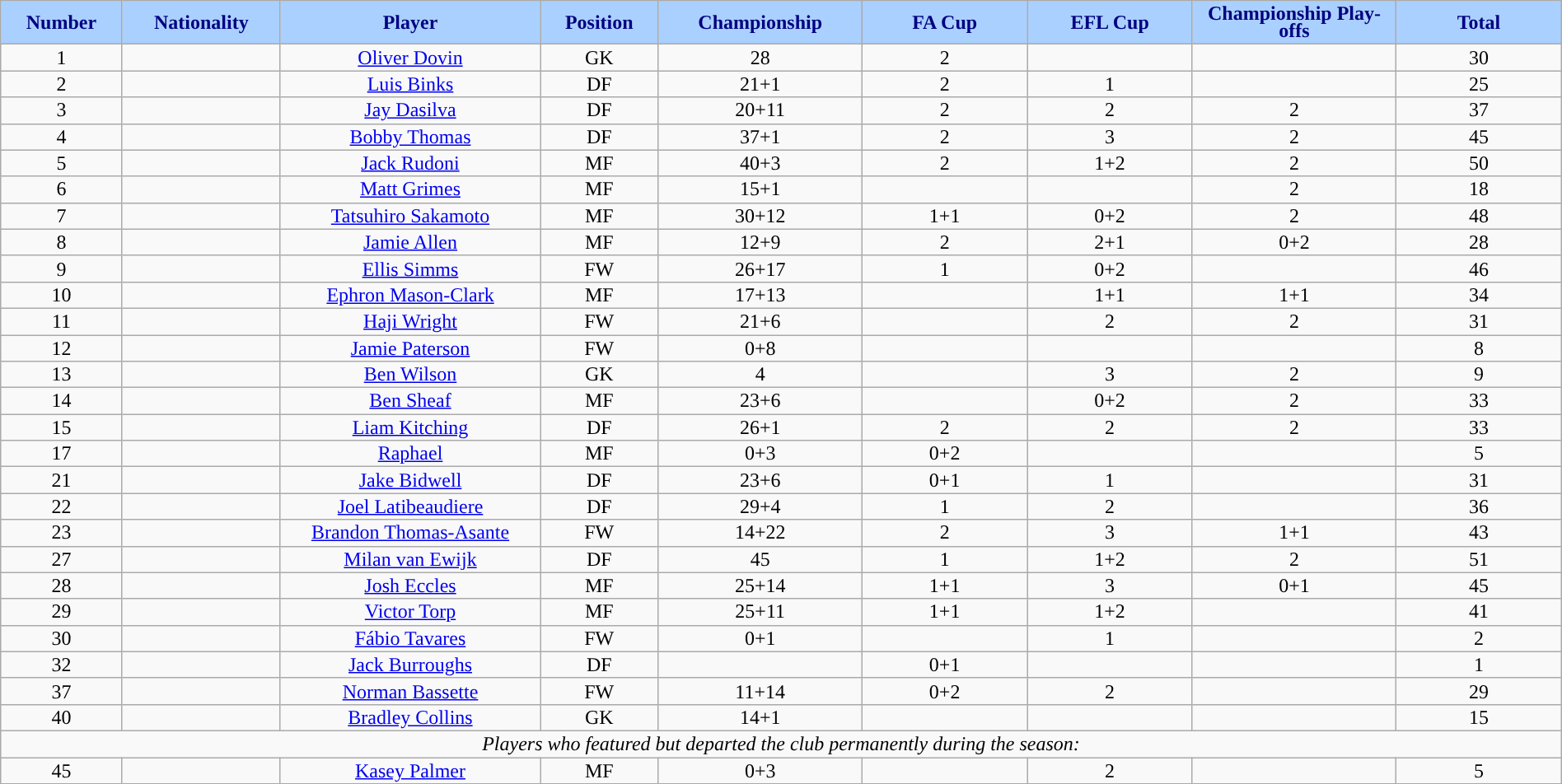<table class="wikitable sortable alternance" style="font-size:100%; text-align:center; line-height:14px; width:100%;">
<tr>
<th style="background:#AAD0FF; color:#000080; width:50px;">Number</th>
<th style="background:#AAD0FF; color:#000080; width:50px;">Nationality</th>
<th style="background:#AAD0FF; color:#000080; width:130px;">Player</th>
<th style="background:#AAD0FF; color:#000080; width:50px;">Position</th>
<th style="background:#AAD0FF; color:#000080; width:80px;">Championship</th>
<th style="background:#AAD0FF; color:#000080; width:80px;">FA Cup</th>
<th style="background:#AAD0FF; color:#000080; width:80px;">EFL Cup</th>
<th style="background:#AAD0FF; color:#000080; width:100px;">Championship Play-offs</th>
<th style="background:#AAD0FF; color:#000080; width:80px;">Total</th>
</tr>
<tr>
<td>1</td>
<td></td>
<td><a href='#'>Oliver Dovin</a></td>
<td>GK</td>
<td>28</td>
<td>2</td>
<td></td>
<td></td>
<td>30</td>
</tr>
<tr>
<td>2</td>
<td></td>
<td><a href='#'>Luis Binks</a></td>
<td>DF</td>
<td>21+1</td>
<td>2</td>
<td>1</td>
<td></td>
<td>25</td>
</tr>
<tr>
<td>3</td>
<td></td>
<td><a href='#'>Jay Dasilva</a></td>
<td>DF</td>
<td>20+11</td>
<td>2</td>
<td>2</td>
<td>2</td>
<td>37</td>
</tr>
<tr>
<td>4</td>
<td></td>
<td><a href='#'>Bobby Thomas</a></td>
<td>DF</td>
<td>37+1</td>
<td>2</td>
<td>3</td>
<td>2</td>
<td>45</td>
</tr>
<tr>
<td>5</td>
<td></td>
<td><a href='#'>Jack Rudoni</a></td>
<td>MF</td>
<td>40+3</td>
<td>2</td>
<td>1+2</td>
<td>2</td>
<td>50</td>
</tr>
<tr>
<td>6</td>
<td></td>
<td><a href='#'>Matt Grimes</a></td>
<td>MF</td>
<td>15+1</td>
<td></td>
<td></td>
<td>2</td>
<td>18</td>
</tr>
<tr>
<td>7</td>
<td></td>
<td><a href='#'>Tatsuhiro Sakamoto</a></td>
<td>MF</td>
<td>30+12</td>
<td>1+1</td>
<td>0+2</td>
<td>2</td>
<td>48</td>
</tr>
<tr>
<td>8</td>
<td></td>
<td><a href='#'>Jamie Allen</a></td>
<td>MF</td>
<td>12+9</td>
<td>2</td>
<td>2+1</td>
<td>0+2</td>
<td>28</td>
</tr>
<tr>
<td>9</td>
<td></td>
<td><a href='#'>Ellis Simms</a></td>
<td>FW</td>
<td>26+17</td>
<td>1</td>
<td>0+2</td>
<td></td>
<td>46</td>
</tr>
<tr>
<td>10</td>
<td></td>
<td><a href='#'>Ephron Mason-Clark</a></td>
<td>MF</td>
<td>17+13</td>
<td></td>
<td>1+1</td>
<td>1+1</td>
<td>34</td>
</tr>
<tr>
<td>11</td>
<td></td>
<td><a href='#'>Haji Wright</a></td>
<td>FW</td>
<td>21+6</td>
<td></td>
<td>2</td>
<td>2</td>
<td>31</td>
</tr>
<tr>
<td>12</td>
<td></td>
<td><a href='#'>Jamie Paterson</a></td>
<td>FW</td>
<td>0+8</td>
<td></td>
<td></td>
<td></td>
<td>8</td>
</tr>
<tr>
<td>13</td>
<td></td>
<td><a href='#'>Ben Wilson</a></td>
<td>GK</td>
<td>4</td>
<td></td>
<td>3</td>
<td>2</td>
<td>9</td>
</tr>
<tr>
<td>14</td>
<td></td>
<td><a href='#'>Ben Sheaf</a></td>
<td>MF</td>
<td>23+6</td>
<td></td>
<td>0+2</td>
<td>2</td>
<td>33</td>
</tr>
<tr>
<td>15</td>
<td></td>
<td><a href='#'>Liam Kitching</a></td>
<td>DF</td>
<td>26+1</td>
<td>2</td>
<td>2</td>
<td>2</td>
<td>33</td>
</tr>
<tr>
<td>17</td>
<td></td>
<td><a href='#'>Raphael</a></td>
<td>MF</td>
<td>0+3</td>
<td>0+2</td>
<td></td>
<td></td>
<td>5</td>
</tr>
<tr>
<td>21</td>
<td></td>
<td><a href='#'>Jake Bidwell</a></td>
<td>DF</td>
<td>23+6</td>
<td>0+1</td>
<td>1</td>
<td></td>
<td>31</td>
</tr>
<tr>
<td>22</td>
<td></td>
<td><a href='#'>Joel Latibeaudiere</a></td>
<td>DF</td>
<td>29+4</td>
<td>1</td>
<td>2</td>
<td></td>
<td>36</td>
</tr>
<tr>
<td>23</td>
<td></td>
<td><a href='#'>Brandon Thomas-Asante</a></td>
<td>FW</td>
<td>14+22</td>
<td>2</td>
<td>3</td>
<td>1+1</td>
<td>43</td>
</tr>
<tr>
<td>27</td>
<td></td>
<td><a href='#'>Milan van Ewijk</a></td>
<td>DF</td>
<td>45</td>
<td>1</td>
<td>1+2</td>
<td>2</td>
<td>51</td>
</tr>
<tr>
<td>28</td>
<td></td>
<td><a href='#'>Josh Eccles</a></td>
<td>MF</td>
<td>25+14</td>
<td>1+1</td>
<td>3</td>
<td>0+1</td>
<td>45</td>
</tr>
<tr>
<td>29</td>
<td></td>
<td><a href='#'>Victor Torp</a></td>
<td>MF</td>
<td>25+11</td>
<td>1+1</td>
<td>1+2</td>
<td></td>
<td>41</td>
</tr>
<tr>
<td>30</td>
<td></td>
<td><a href='#'>Fábio Tavares</a></td>
<td>FW</td>
<td>0+1</td>
<td></td>
<td>1</td>
<td></td>
<td>2</td>
</tr>
<tr>
<td>32</td>
<td></td>
<td><a href='#'>Jack Burroughs</a></td>
<td>DF</td>
<td></td>
<td>0+1</td>
<td></td>
<td></td>
<td>1</td>
</tr>
<tr>
<td>37</td>
<td></td>
<td><a href='#'>Norman Bassette</a></td>
<td>FW</td>
<td>11+14</td>
<td>0+2</td>
<td>2</td>
<td></td>
<td>29</td>
</tr>
<tr>
<td>40</td>
<td></td>
<td><a href='#'>Bradley Collins</a></td>
<td>GK</td>
<td>14+1</td>
<td></td>
<td></td>
<td></td>
<td>15</td>
</tr>
<tr>
<td colspan="14"><em>Players who featured but departed the club permanently during the season:</em></td>
</tr>
<tr>
<td>45</td>
<td></td>
<td><a href='#'>Kasey Palmer</a></td>
<td>MF</td>
<td>0+3</td>
<td></td>
<td>2</td>
<td></td>
<td>5</td>
</tr>
</table>
